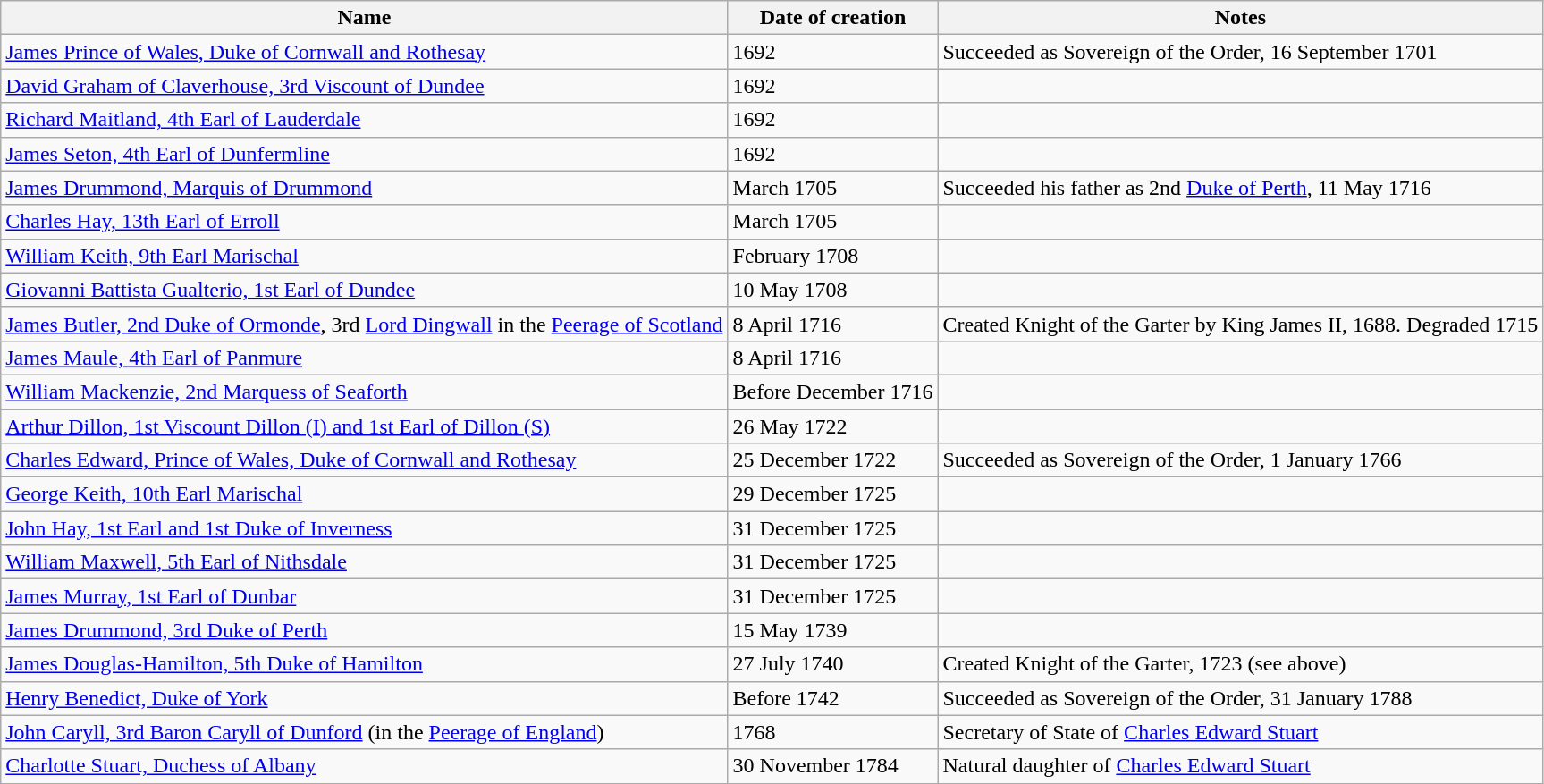<table class="wikitable">
<tr>
<th>Name</th>
<th>Date of creation</th>
<th>Notes</th>
</tr>
<tr>
<td><a href='#'>James Prince of Wales, Duke of Cornwall and Rothesay</a></td>
<td>1692</td>
<td>Succeeded as Sovereign of the Order, 16 September 1701</td>
</tr>
<tr>
<td><a href='#'>David Graham of Claverhouse, 3rd Viscount of Dundee</a></td>
<td>1692</td>
<td> </td>
</tr>
<tr>
<td><a href='#'>Richard Maitland, 4th Earl of Lauderdale</a></td>
<td>1692</td>
<td> </td>
</tr>
<tr>
<td><a href='#'>James Seton, 4th Earl of Dunfermline</a></td>
<td>1692</td>
<td> </td>
</tr>
<tr>
<td><a href='#'>James Drummond, Marquis of Drummond</a></td>
<td>March 1705</td>
<td>Succeeded his father as 2nd <a href='#'>Duke of Perth</a>, 11 May 1716</td>
</tr>
<tr>
<td><a href='#'>Charles Hay, 13th Earl of Erroll</a></td>
<td>March 1705</td>
<td> </td>
</tr>
<tr>
<td><a href='#'>William Keith, 9th Earl Marischal</a></td>
<td>February 1708</td>
<td> </td>
</tr>
<tr>
<td><a href='#'>Giovanni Battista Gualterio, 1st Earl of Dundee</a></td>
<td>10 May 1708</td>
<td> </td>
</tr>
<tr>
<td><a href='#'>James Butler, 2nd Duke of Ormonde</a>, 3rd <a href='#'>Lord Dingwall</a> in the <a href='#'>Peerage of Scotland</a></td>
<td>8 April 1716</td>
<td>Created Knight of the Garter by King James II, 1688. Degraded 1715</td>
</tr>
<tr>
<td><a href='#'>James Maule, 4th Earl of Panmure</a></td>
<td>8 April 1716</td>
<td> </td>
</tr>
<tr>
<td><a href='#'>William Mackenzie, 2nd Marquess of Seaforth</a></td>
<td>Before December 1716</td>
<td> </td>
</tr>
<tr>
<td><a href='#'>Arthur Dillon, 1st Viscount Dillon (I) and 1st Earl of Dillon (S)</a></td>
<td>26 May 1722</td>
<td> </td>
</tr>
<tr>
<td><a href='#'>Charles Edward, Prince of Wales, Duke of Cornwall and Rothesay</a></td>
<td>25 December 1722</td>
<td>Succeeded as Sovereign of the Order, 1 January 1766</td>
</tr>
<tr>
<td><a href='#'>George Keith, 10th Earl Marischal</a></td>
<td>29 December 1725</td>
<td> </td>
</tr>
<tr>
<td><a href='#'>John Hay, 1st Earl and 1st Duke of Inverness</a></td>
<td>31 December 1725</td>
<td> </td>
</tr>
<tr>
<td><a href='#'>William Maxwell, 5th Earl of Nithsdale</a></td>
<td>31 December 1725</td>
<td> </td>
</tr>
<tr>
<td><a href='#'>James Murray, 1st Earl of Dunbar</a></td>
<td>31 December 1725</td>
<td> </td>
</tr>
<tr>
<td><a href='#'>James Drummond, 3rd Duke of Perth</a></td>
<td>15 May 1739</td>
<td> </td>
</tr>
<tr>
<td><a href='#'>James Douglas-Hamilton, 5th Duke of Hamilton</a></td>
<td>27 July 1740</td>
<td>Created Knight of the Garter, 1723 (see above)</td>
</tr>
<tr>
<td><a href='#'>Henry Benedict, Duke of York</a></td>
<td>Before 1742</td>
<td>Succeeded as Sovereign of the Order, 31 January 1788</td>
</tr>
<tr>
<td><a href='#'>John Caryll, 3rd Baron Caryll of Dunford</a> (in the <a href='#'>Peerage of England</a>)</td>
<td>1768</td>
<td>Secretary of State of <a href='#'>Charles Edward Stuart</a></td>
</tr>
<tr>
<td><a href='#'>Charlotte Stuart, Duchess of Albany</a></td>
<td>30 November 1784</td>
<td>Natural daughter of <a href='#'>Charles Edward Stuart</a></td>
</tr>
</table>
